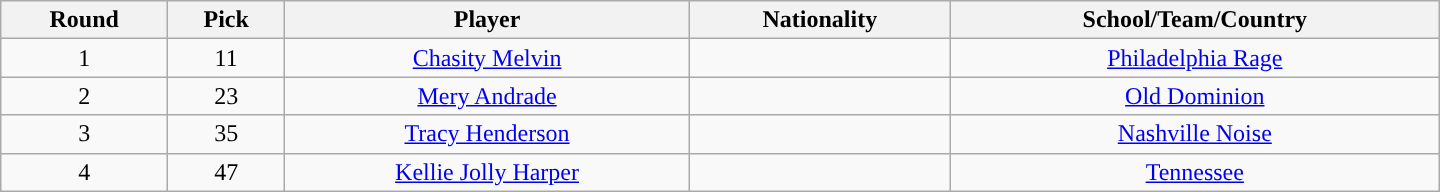<table class="wikitable" style="text-align:center; width:60em">
<tr>
<th>Round</th>
<th>Pick</th>
<th>Player</th>
<th>Nationality</th>
<th>School/Team/Country</th>
</tr>
<tr>
<td>1</td>
<td>11</td>
<td><a href='#'>Chasity Melvin</a></td>
<td></td>
<td><a href='#'>Philadelphia Rage</a></td>
</tr>
<tr>
<td>2</td>
<td>23</td>
<td><a href='#'>Mery Andrade</a></td>
<td></td>
<td><a href='#'>Old Dominion</a></td>
</tr>
<tr>
<td>3</td>
<td>35</td>
<td><a href='#'>Tracy Henderson</a></td>
<td></td>
<td><a href='#'>Nashville Noise</a></td>
</tr>
<tr>
<td>4</td>
<td>47</td>
<td><a href='#'>Kellie Jolly Harper</a></td>
<td></td>
<td><a href='#'>Tennessee</a></td>
</tr>
</table>
